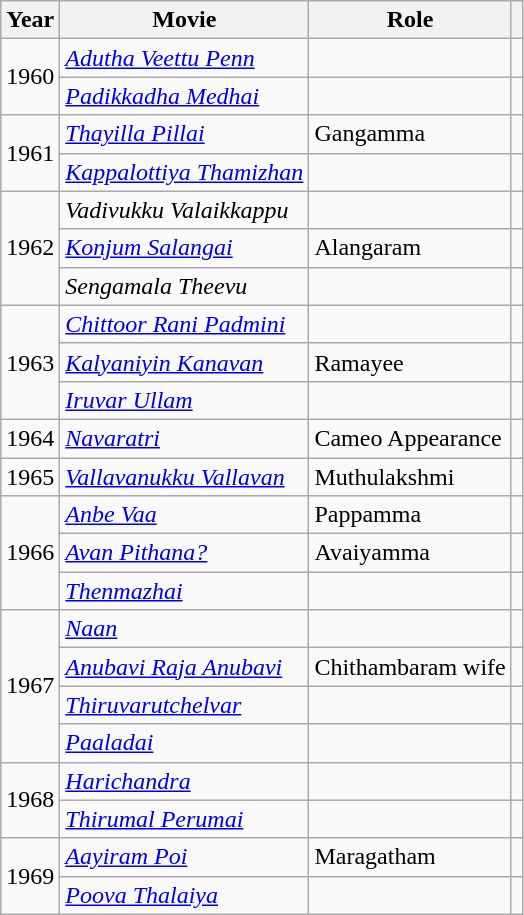<table class="wikitable">
<tr>
<th>Year</th>
<th>Movie</th>
<th>Role</th>
<th class="unsortable"></th>
</tr>
<tr>
<td rowspan="2">1960</td>
<td><em><a href='#'>Adutha Veettu Penn</a></em></td>
<td></td>
<td></td>
</tr>
<tr>
<td><em><a href='#'>Padikkadha Medhai</a></em></td>
<td></td>
<td></td>
</tr>
<tr>
<td rowspan="2">1961</td>
<td><em><a href='#'>Thayilla Pillai</a></em></td>
<td>Gangamma</td>
<td></td>
</tr>
<tr>
<td><em><a href='#'>Kappalottiya Thamizhan</a></em></td>
<td></td>
<td></td>
</tr>
<tr>
<td rowspan="3">1962</td>
<td><em>Vadivukku Valaikkappu</em></td>
<td></td>
<td></td>
</tr>
<tr>
<td><em><a href='#'>Konjum Salangai</a></em></td>
<td>Alangaram</td>
<td></td>
</tr>
<tr>
<td><em>Sengamala Theevu</em></td>
<td></td>
<td></td>
</tr>
<tr>
<td rowspan="3">1963</td>
<td><em><a href='#'>Chittoor Rani Padmini</a></em></td>
<td></td>
<td></td>
</tr>
<tr>
<td><em><a href='#'>Kalyaniyin Kanavan</a></em></td>
<td>Ramayee</td>
<td></td>
</tr>
<tr>
<td><em><a href='#'>Iruvar Ullam</a></em></td>
<td></td>
<td></td>
</tr>
<tr>
<td>1964</td>
<td><em><a href='#'>Navaratri</a></em></td>
<td>Cameo Appearance</td>
<td></td>
</tr>
<tr>
<td>1965</td>
<td><em><a href='#'>Vallavanukku Vallavan</a></em></td>
<td>Muthulakshmi</td>
<td></td>
</tr>
<tr>
<td rowspan="3">1966</td>
<td><em><a href='#'>Anbe Vaa</a></em></td>
<td>Pappamma</td>
<td></td>
</tr>
<tr>
<td><em><a href='#'>Avan Pithana?</a></em></td>
<td>Avaiyamma</td>
<td></td>
</tr>
<tr>
<td><em><a href='#'>Thenmazhai</a></em></td>
<td></td>
<td></td>
</tr>
<tr>
<td rowspan="4">1967</td>
<td><em><a href='#'>Naan</a></em></td>
<td></td>
<td></td>
</tr>
<tr>
<td><em><a href='#'>Anubavi Raja Anubavi</a></em></td>
<td>Chithambaram wife</td>
<td></td>
</tr>
<tr>
<td><em><a href='#'>Thiruvarutchelvar</a></em></td>
<td></td>
<td></td>
</tr>
<tr>
<td><em><a href='#'>Paaladai</a></em></td>
<td></td>
<td></td>
</tr>
<tr>
<td rowspan="2">1968</td>
<td><em><a href='#'>Harichandra</a></em></td>
<td></td>
<td></td>
</tr>
<tr>
<td><em><a href='#'>Thirumal Perumai</a></em></td>
<td></td>
<td></td>
</tr>
<tr>
<td rowspan=2>1969</td>
<td><em><a href='#'>Aayiram Poi</a></em></td>
<td>Maragatham</td>
<td></td>
</tr>
<tr>
<td><em><a href='#'>Poova Thalaiya</a></em></td>
<td></td>
<td></td>
</tr>
</table>
